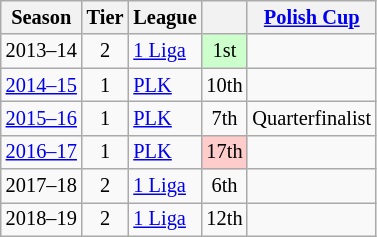<table class="wikitable" style="font-size:85%; text-align:center;">
<tr>
<th>Season</th>
<th>Tier</th>
<th>League</th>
<th></th>
<th><a href='#'>Polish Cup</a></th>
</tr>
<tr>
<td>2013–14</td>
<td>2</td>
<td align=left><a href='#'>1 Liga</a></td>
<td bgcolor=#cfc>1st</td>
<td></td>
</tr>
<tr>
<td><a href='#'>2014–15</a></td>
<td>1</td>
<td align=left><a href='#'>PLK</a></td>
<td>10th</td>
<td></td>
</tr>
<tr>
<td><a href='#'>2015–16</a></td>
<td>1</td>
<td align=left><a href='#'>PLK</a></td>
<td>7th</td>
<td align=left>Quarterfinalist</td>
</tr>
<tr>
<td><a href='#'>2016–17</a></td>
<td>1</td>
<td align=left><a href='#'>PLK</a></td>
<td bgcolor=#fcc>17th</td>
<td></td>
</tr>
<tr>
<td>2017–18</td>
<td>2</td>
<td align=left><a href='#'>1 Liga</a></td>
<td>6th</td>
<td></td>
</tr>
<tr>
<td>2018–19</td>
<td>2</td>
<td align=left><a href='#'>1 Liga</a></td>
<td>12th</td>
<td></td>
</tr>
</table>
